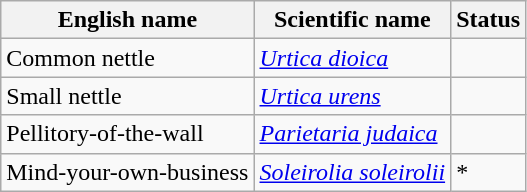<table class="wikitable" |>
<tr>
<th>English name</th>
<th>Scientific name</th>
<th>Status</th>
</tr>
<tr>
<td>Common nettle</td>
<td><em><a href='#'>Urtica dioica</a></em></td>
<td></td>
</tr>
<tr>
<td>Small nettle</td>
<td><em><a href='#'>Urtica urens</a></em></td>
<td></td>
</tr>
<tr>
<td>Pellitory-of-the-wall</td>
<td><em><a href='#'>Parietaria judaica</a></em></td>
<td></td>
</tr>
<tr>
<td>Mind-your-own-business</td>
<td><em><a href='#'>Soleirolia soleirolii</a></em></td>
<td>*</td>
</tr>
</table>
